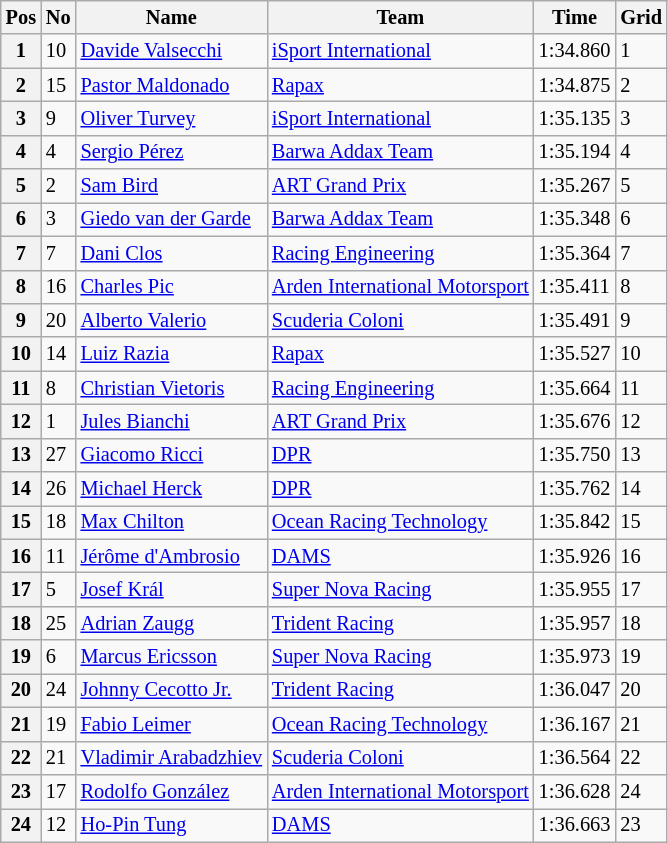<table class="wikitable" style="font-size: 85%">
<tr>
<th>Pos</th>
<th>No</th>
<th>Name</th>
<th>Team</th>
<th>Time</th>
<th>Grid</th>
</tr>
<tr>
<th>1</th>
<td>10</td>
<td> <a href='#'>Davide Valsecchi</a></td>
<td><a href='#'>iSport International</a></td>
<td>1:34.860</td>
<td>1</td>
</tr>
<tr>
<th>2</th>
<td>15</td>
<td> <a href='#'>Pastor Maldonado</a></td>
<td><a href='#'>Rapax</a></td>
<td>1:34.875</td>
<td>2</td>
</tr>
<tr>
<th>3</th>
<td>9</td>
<td> <a href='#'>Oliver Turvey</a></td>
<td><a href='#'>iSport International</a></td>
<td>1:35.135</td>
<td>3</td>
</tr>
<tr>
<th>4</th>
<td>4</td>
<td> <a href='#'>Sergio Pérez</a></td>
<td><a href='#'>Barwa Addax Team</a></td>
<td>1:35.194</td>
<td>4</td>
</tr>
<tr>
<th>5</th>
<td>2</td>
<td> <a href='#'>Sam Bird</a></td>
<td><a href='#'>ART Grand Prix</a></td>
<td>1:35.267</td>
<td>5</td>
</tr>
<tr>
<th>6</th>
<td>3</td>
<td> <a href='#'>Giedo van der Garde</a></td>
<td><a href='#'>Barwa Addax Team</a></td>
<td>1:35.348</td>
<td>6</td>
</tr>
<tr>
<th>7</th>
<td>7</td>
<td> <a href='#'>Dani Clos</a></td>
<td><a href='#'>Racing Engineering</a></td>
<td>1:35.364</td>
<td>7</td>
</tr>
<tr>
<th>8</th>
<td>16</td>
<td> <a href='#'>Charles Pic</a></td>
<td><a href='#'>Arden International Motorsport</a></td>
<td>1:35.411</td>
<td>8</td>
</tr>
<tr>
<th>9</th>
<td>20</td>
<td> <a href='#'>Alberto Valerio</a></td>
<td><a href='#'>Scuderia Coloni</a></td>
<td>1:35.491</td>
<td>9</td>
</tr>
<tr>
<th>10</th>
<td>14</td>
<td> <a href='#'>Luiz Razia</a></td>
<td><a href='#'>Rapax</a></td>
<td>1:35.527</td>
<td>10</td>
</tr>
<tr>
<th>11</th>
<td>8</td>
<td> <a href='#'>Christian Vietoris</a></td>
<td><a href='#'>Racing Engineering</a></td>
<td>1:35.664</td>
<td>11</td>
</tr>
<tr>
<th>12</th>
<td>1</td>
<td> <a href='#'>Jules Bianchi</a></td>
<td><a href='#'>ART Grand Prix</a></td>
<td>1:35.676</td>
<td>12</td>
</tr>
<tr>
<th>13</th>
<td>27</td>
<td> <a href='#'>Giacomo Ricci</a></td>
<td><a href='#'>DPR</a></td>
<td>1:35.750</td>
<td>13</td>
</tr>
<tr>
<th>14</th>
<td>26</td>
<td> <a href='#'>Michael Herck</a></td>
<td><a href='#'>DPR</a></td>
<td>1:35.762</td>
<td>14</td>
</tr>
<tr>
<th>15</th>
<td>18</td>
<td> <a href='#'>Max Chilton</a></td>
<td><a href='#'>Ocean Racing Technology</a></td>
<td>1:35.842</td>
<td>15</td>
</tr>
<tr>
<th>16</th>
<td>11</td>
<td> <a href='#'>Jérôme d'Ambrosio</a></td>
<td><a href='#'>DAMS</a></td>
<td>1:35.926</td>
<td>16</td>
</tr>
<tr>
<th>17</th>
<td>5</td>
<td> <a href='#'>Josef Král</a></td>
<td><a href='#'>Super Nova Racing</a></td>
<td>1:35.955</td>
<td>17</td>
</tr>
<tr>
<th>18</th>
<td>25</td>
<td> <a href='#'>Adrian Zaugg</a></td>
<td><a href='#'>Trident Racing</a></td>
<td>1:35.957</td>
<td>18</td>
</tr>
<tr>
<th>19</th>
<td>6</td>
<td> <a href='#'>Marcus Ericsson</a></td>
<td><a href='#'>Super Nova Racing</a></td>
<td>1:35.973</td>
<td>19</td>
</tr>
<tr>
<th>20</th>
<td>24</td>
<td> <a href='#'>Johnny Cecotto Jr.</a></td>
<td><a href='#'>Trident Racing</a></td>
<td>1:36.047</td>
<td>20</td>
</tr>
<tr>
<th>21</th>
<td>19</td>
<td> <a href='#'>Fabio Leimer</a></td>
<td><a href='#'>Ocean Racing Technology</a></td>
<td>1:36.167</td>
<td>21</td>
</tr>
<tr>
<th>22</th>
<td>21</td>
<td> <a href='#'>Vladimir Arabadzhiev</a></td>
<td><a href='#'>Scuderia Coloni</a></td>
<td>1:36.564</td>
<td>22</td>
</tr>
<tr>
<th>23</th>
<td>17</td>
<td> <a href='#'>Rodolfo González</a></td>
<td><a href='#'>Arden International Motorsport</a></td>
<td>1:36.628</td>
<td>24</td>
</tr>
<tr>
<th>24</th>
<td>12</td>
<td> <a href='#'>Ho-Pin Tung</a></td>
<td><a href='#'>DAMS</a></td>
<td>1:36.663</td>
<td>23</td>
</tr>
</table>
